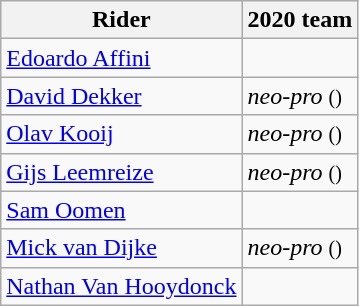<table class="wikitable">
<tr>
<th>Rider</th>
<th>2020 team</th>
</tr>
<tr>
<td><a href='#'>Edoardo Affini</a></td>
<td></td>
</tr>
<tr>
<td><a href='#'>David Dekker</a></td>
<td><em>neo-pro</em> <small>()</small></td>
</tr>
<tr>
<td><a href='#'>Olav Kooij</a></td>
<td><em>neo-pro</em> <small>()</small></td>
</tr>
<tr>
<td><a href='#'>Gijs Leemreize</a></td>
<td><em>neo-pro</em> <small>()</small></td>
</tr>
<tr>
<td><a href='#'>Sam Oomen</a></td>
<td></td>
</tr>
<tr>
<td><a href='#'>Mick van Dijke</a></td>
<td><em>neo-pro</em> <small>()</small></td>
</tr>
<tr>
<td><a href='#'>Nathan Van Hooydonck</a></td>
<td></td>
</tr>
</table>
